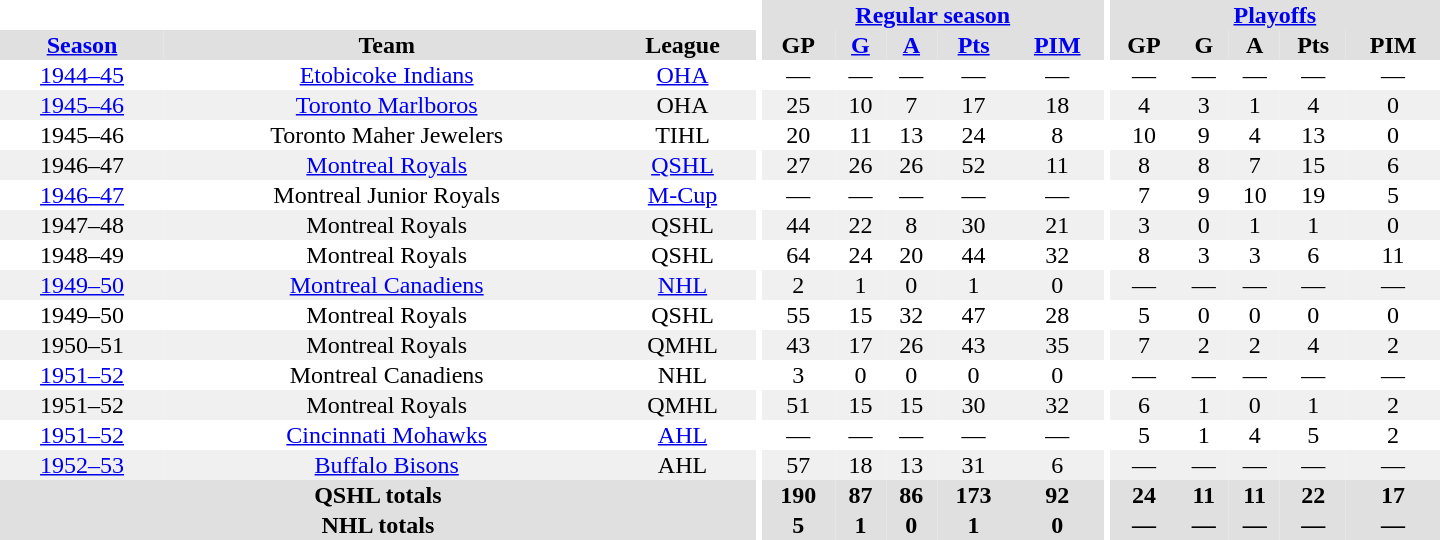<table border="0" cellpadding="1" cellspacing="0" style="text-align:center; width:60em">
<tr bgcolor="#e0e0e0">
<th colspan="3" bgcolor="#ffffff"></th>
<th rowspan="100" bgcolor="#ffffff"></th>
<th colspan="5"><a href='#'>Regular season</a></th>
<th rowspan="100" bgcolor="#ffffff"></th>
<th colspan="5"><a href='#'>Playoffs</a></th>
</tr>
<tr bgcolor="#e0e0e0">
<th><a href='#'>Season</a></th>
<th>Team</th>
<th>League</th>
<th>GP</th>
<th><a href='#'>G</a></th>
<th><a href='#'>A</a></th>
<th><a href='#'>Pts</a></th>
<th><a href='#'>PIM</a></th>
<th>GP</th>
<th>G</th>
<th>A</th>
<th>Pts</th>
<th>PIM</th>
</tr>
<tr>
<td><a href='#'>1944–45</a></td>
<td><a href='#'>Etobicoke Indians</a></td>
<td><a href='#'>OHA</a></td>
<td>—</td>
<td>—</td>
<td>—</td>
<td>—</td>
<td>—</td>
<td>—</td>
<td>—</td>
<td>—</td>
<td>—</td>
<td>—</td>
</tr>
<tr bgcolor="#f0f0f0">
<td><a href='#'>1945–46</a></td>
<td><a href='#'>Toronto Marlboros</a></td>
<td>OHA</td>
<td>25</td>
<td>10</td>
<td>7</td>
<td>17</td>
<td>18</td>
<td>4</td>
<td>3</td>
<td>1</td>
<td>4</td>
<td>0</td>
</tr>
<tr>
<td>1945–46</td>
<td>Toronto Maher Jewelers</td>
<td>TIHL</td>
<td>20</td>
<td>11</td>
<td>13</td>
<td>24</td>
<td>8</td>
<td>10</td>
<td>9</td>
<td>4</td>
<td>13</td>
<td>0</td>
</tr>
<tr bgcolor="#f0f0f0">
<td>1946–47</td>
<td><a href='#'>Montreal Royals</a></td>
<td><a href='#'>QSHL</a></td>
<td>27</td>
<td>26</td>
<td>26</td>
<td>52</td>
<td>11</td>
<td>8</td>
<td>8</td>
<td>7</td>
<td>15</td>
<td>6</td>
</tr>
<tr>
<td><a href='#'>1946–47</a></td>
<td>Montreal Junior Royals</td>
<td><a href='#'>M-Cup</a></td>
<td>—</td>
<td>—</td>
<td>—</td>
<td>—</td>
<td>—</td>
<td>7</td>
<td>9</td>
<td>10</td>
<td>19</td>
<td>5</td>
</tr>
<tr bgcolor="#f0f0f0">
<td>1947–48</td>
<td>Montreal Royals</td>
<td>QSHL</td>
<td>44</td>
<td>22</td>
<td>8</td>
<td>30</td>
<td>21</td>
<td>3</td>
<td>0</td>
<td>1</td>
<td>1</td>
<td>0</td>
</tr>
<tr>
<td>1948–49</td>
<td>Montreal Royals</td>
<td>QSHL</td>
<td>64</td>
<td>24</td>
<td>20</td>
<td>44</td>
<td>32</td>
<td>8</td>
<td>3</td>
<td>3</td>
<td>6</td>
<td>11</td>
</tr>
<tr bgcolor="#f0f0f0">
<td><a href='#'>1949–50</a></td>
<td><a href='#'>Montreal Canadiens</a></td>
<td><a href='#'>NHL</a></td>
<td>2</td>
<td>1</td>
<td>0</td>
<td>1</td>
<td>0</td>
<td>—</td>
<td>—</td>
<td>—</td>
<td>—</td>
<td>—</td>
</tr>
<tr>
<td>1949–50</td>
<td>Montreal Royals</td>
<td>QSHL</td>
<td>55</td>
<td>15</td>
<td>32</td>
<td>47</td>
<td>28</td>
<td>5</td>
<td>0</td>
<td>0</td>
<td>0</td>
<td>0</td>
</tr>
<tr bgcolor="#f0f0f0">
<td>1950–51</td>
<td>Montreal Royals</td>
<td>QMHL</td>
<td>43</td>
<td>17</td>
<td>26</td>
<td>43</td>
<td>35</td>
<td>7</td>
<td>2</td>
<td>2</td>
<td>4</td>
<td>2</td>
</tr>
<tr>
<td><a href='#'>1951–52</a></td>
<td>Montreal Canadiens</td>
<td>NHL</td>
<td>3</td>
<td>0</td>
<td>0</td>
<td>0</td>
<td>0</td>
<td>—</td>
<td>—</td>
<td>—</td>
<td>—</td>
<td>—</td>
</tr>
<tr bgcolor="#f0f0f0">
<td>1951–52</td>
<td>Montreal Royals</td>
<td>QMHL</td>
<td>51</td>
<td>15</td>
<td>15</td>
<td>30</td>
<td>32</td>
<td>6</td>
<td>1</td>
<td>0</td>
<td>1</td>
<td>2</td>
</tr>
<tr>
<td><a href='#'>1951–52</a></td>
<td><a href='#'>Cincinnati Mohawks</a></td>
<td><a href='#'>AHL</a></td>
<td>—</td>
<td>—</td>
<td>—</td>
<td>—</td>
<td>—</td>
<td>5</td>
<td>1</td>
<td>4</td>
<td>5</td>
<td>2</td>
</tr>
<tr bgcolor="#f0f0f0">
<td><a href='#'>1952–53</a></td>
<td><a href='#'>Buffalo Bisons</a></td>
<td>AHL</td>
<td>57</td>
<td>18</td>
<td>13</td>
<td>31</td>
<td>6</td>
<td>—</td>
<td>—</td>
<td>—</td>
<td>—</td>
<td>—</td>
</tr>
<tr bgcolor="#e0e0e0">
<th colspan="3">QSHL totals</th>
<th>190</th>
<th>87</th>
<th>86</th>
<th>173</th>
<th>92</th>
<th>24</th>
<th>11</th>
<th>11</th>
<th>22</th>
<th>17</th>
</tr>
<tr bgcolor="#e0e0e0">
<th colspan="3">NHL totals</th>
<th>5</th>
<th>1</th>
<th>0</th>
<th>1</th>
<th>0</th>
<th>—</th>
<th>—</th>
<th>—</th>
<th>—</th>
<th>—</th>
</tr>
</table>
